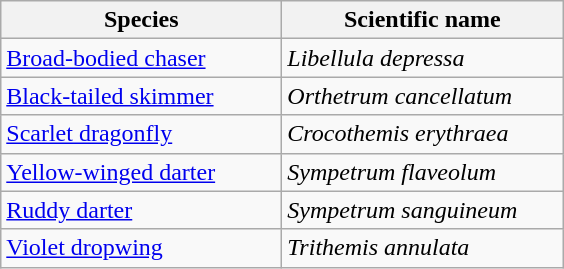<table class="wikitable">
<tr>
<th>Species</th>
<th>Scientific name</th>
</tr>
<tr>
<td style="width:180px"><a href='#'>Broad-bodied chaser</a></td>
<td style="width:180px"><em>Libellula depressa</em></td>
</tr>
<tr>
<td><a href='#'>Black-tailed skimmer</a></td>
<td><em>Orthetrum cancellatum</em></td>
</tr>
<tr>
<td><a href='#'>Scarlet dragonfly</a></td>
<td><em>Crocothemis erythraea</em></td>
</tr>
<tr>
<td><a href='#'>Yellow-winged darter</a></td>
<td><em>Sympetrum flaveolum</em></td>
</tr>
<tr>
<td><a href='#'>Ruddy darter</a></td>
<td><em>Sympetrum sanguineum</em></td>
</tr>
<tr>
<td><a href='#'>Violet dropwing</a></td>
<td><em>Trithemis annulata</em></td>
</tr>
</table>
